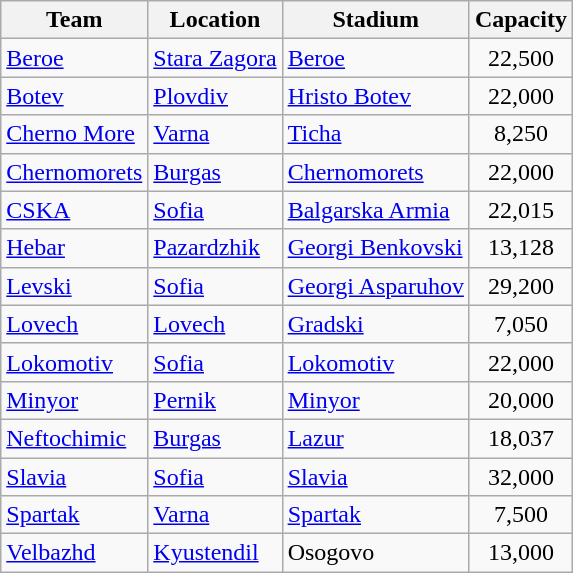<table class="wikitable sortable">
<tr>
<th>Team</th>
<th>Location</th>
<th>Stadium</th>
<th>Capacity</th>
</tr>
<tr>
<td><a href='#'>Beroe</a></td>
<td><a href='#'>Stara Zagora</a></td>
<td><a href='#'>Beroe</a></td>
<td align="center">22,500</td>
</tr>
<tr>
<td><a href='#'>Botev</a></td>
<td><a href='#'>Plovdiv</a></td>
<td><a href='#'>Hristo Botev</a></td>
<td align="center">22,000</td>
</tr>
<tr>
<td><a href='#'>Cherno More</a></td>
<td><a href='#'>Varna</a></td>
<td><a href='#'>Ticha</a></td>
<td align="center">8,250</td>
</tr>
<tr>
<td><a href='#'>Chernomorets</a></td>
<td><a href='#'>Burgas</a></td>
<td><a href='#'>Chernomorets</a></td>
<td align="center">22,000</td>
</tr>
<tr>
<td><a href='#'>CSKA</a></td>
<td><a href='#'>Sofia</a></td>
<td><a href='#'>Balgarska Armia</a></td>
<td align="center">22,015</td>
</tr>
<tr>
<td><a href='#'>Hebar</a></td>
<td><a href='#'>Pazardzhik</a></td>
<td><a href='#'>Georgi Benkovski</a></td>
<td align="center">13,128</td>
</tr>
<tr>
<td><a href='#'>Levski</a></td>
<td><a href='#'>Sofia</a></td>
<td><a href='#'>Georgi Asparuhov</a></td>
<td align="center">29,200</td>
</tr>
<tr>
<td><a href='#'>Lovech</a></td>
<td><a href='#'>Lovech</a></td>
<td><a href='#'>Gradski</a></td>
<td align="center">7,050</td>
</tr>
<tr>
<td><a href='#'>Lokomotiv</a></td>
<td><a href='#'>Sofia</a></td>
<td><a href='#'>Lokomotiv</a></td>
<td align="center">22,000</td>
</tr>
<tr>
<td><a href='#'>Minyor</a></td>
<td><a href='#'>Pernik</a></td>
<td><a href='#'>Minyor</a></td>
<td align="center">20,000</td>
</tr>
<tr>
<td><a href='#'>Neftochimic</a></td>
<td><a href='#'>Burgas</a></td>
<td><a href='#'>Lazur</a></td>
<td align="center">18,037</td>
</tr>
<tr>
<td><a href='#'>Slavia</a></td>
<td><a href='#'>Sofia</a></td>
<td><a href='#'>Slavia</a></td>
<td align="center">32,000</td>
</tr>
<tr>
<td><a href='#'>Spartak</a></td>
<td><a href='#'>Varna</a></td>
<td><a href='#'>Spartak</a></td>
<td align="center">7,500</td>
</tr>
<tr>
<td><a href='#'>Velbazhd</a></td>
<td><a href='#'>Kyustendil</a></td>
<td>Osogovo</td>
<td align="center">13,000</td>
</tr>
</table>
